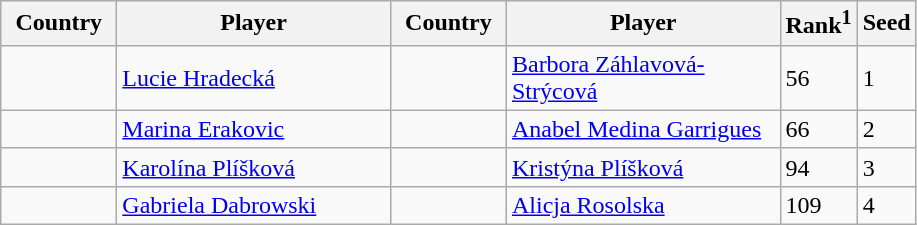<table class="sortable wikitable">
<tr>
<th width="70">Country</th>
<th width="175">Player</th>
<th width="70">Country</th>
<th width="175">Player</th>
<th>Rank<sup>1</sup></th>
<th>Seed</th>
</tr>
<tr>
<td></td>
<td><a href='#'>Lucie Hradecká</a></td>
<td></td>
<td><a href='#'>Barbora Záhlavová-Strýcová</a></td>
<td>56</td>
<td>1</td>
</tr>
<tr>
<td></td>
<td><a href='#'>Marina Erakovic</a></td>
<td></td>
<td><a href='#'>Anabel Medina Garrigues</a></td>
<td>66</td>
<td>2</td>
</tr>
<tr>
<td></td>
<td><a href='#'>Karolína Plíšková</a></td>
<td></td>
<td><a href='#'>Kristýna Plíšková</a></td>
<td>94</td>
<td>3</td>
</tr>
<tr>
<td></td>
<td><a href='#'>Gabriela Dabrowski</a></td>
<td></td>
<td><a href='#'>Alicja Rosolska</a></td>
<td>109</td>
<td>4</td>
</tr>
</table>
